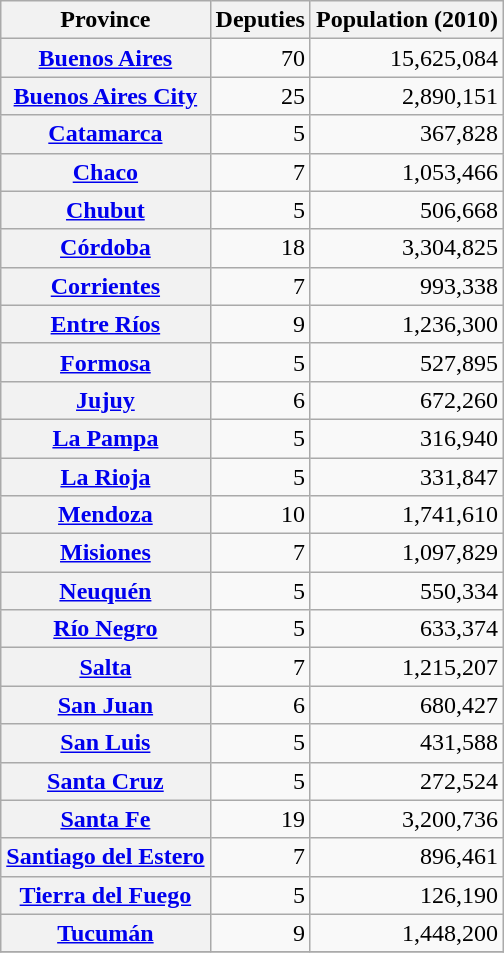<table class="wikitable sortable" style="text-align:right;">
<tr>
<th>Province</th>
<th>Deputies</th>
<th>Population (2010)</th>
</tr>
<tr>
<th><a href='#'>Buenos Aires</a></th>
<td>70</td>
<td>15,625,084</td>
</tr>
<tr>
<th><a href='#'>Buenos Aires City</a></th>
<td>25</td>
<td>2,890,151</td>
</tr>
<tr>
<th><a href='#'>Catamarca</a></th>
<td>5</td>
<td>367,828</td>
</tr>
<tr>
<th><a href='#'>Chaco</a></th>
<td>7</td>
<td>1,053,466</td>
</tr>
<tr>
<th><a href='#'>Chubut</a></th>
<td>5</td>
<td>506,668</td>
</tr>
<tr>
<th><a href='#'>Córdoba</a></th>
<td>18</td>
<td>3,304,825</td>
</tr>
<tr>
<th><a href='#'>Corrientes</a></th>
<td>7</td>
<td>993,338</td>
</tr>
<tr>
<th><a href='#'>Entre Ríos</a></th>
<td>9</td>
<td>1,236,300</td>
</tr>
<tr>
<th><a href='#'>Formosa</a></th>
<td>5</td>
<td>527,895</td>
</tr>
<tr>
<th><a href='#'>Jujuy</a></th>
<td>6</td>
<td>672,260</td>
</tr>
<tr>
<th><a href='#'>La Pampa</a></th>
<td>5</td>
<td>316,940</td>
</tr>
<tr>
<th><a href='#'>La Rioja</a></th>
<td>5</td>
<td>331,847</td>
</tr>
<tr>
<th><a href='#'>Mendoza</a></th>
<td>10</td>
<td>1,741,610</td>
</tr>
<tr>
<th><a href='#'>Misiones</a></th>
<td>7</td>
<td>1,097,829</td>
</tr>
<tr>
<th><a href='#'>Neuquén</a></th>
<td>5</td>
<td>550,334</td>
</tr>
<tr>
<th><a href='#'>Río Negro</a></th>
<td>5</td>
<td>633,374</td>
</tr>
<tr>
<th><a href='#'>Salta</a></th>
<td>7</td>
<td>1,215,207</td>
</tr>
<tr>
<th><a href='#'>San Juan</a></th>
<td>6</td>
<td>680,427</td>
</tr>
<tr>
<th><a href='#'>San Luis</a></th>
<td>5</td>
<td>431,588</td>
</tr>
<tr>
<th><a href='#'>Santa Cruz</a></th>
<td>5</td>
<td>272,524</td>
</tr>
<tr>
<th><a href='#'>Santa Fe</a></th>
<td>19</td>
<td>3,200,736</td>
</tr>
<tr>
<th><a href='#'>Santiago del Estero</a></th>
<td>7</td>
<td>896,461</td>
</tr>
<tr>
<th><a href='#'>Tierra del Fuego</a></th>
<td>5</td>
<td>126,190</td>
</tr>
<tr>
<th><a href='#'>Tucumán</a></th>
<td>9</td>
<td>1,448,200</td>
</tr>
<tr>
</tr>
</table>
